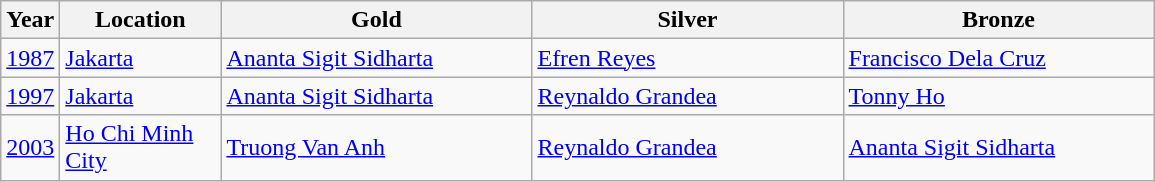<table class="wikitable">
<tr>
<th>Year</th>
<th width="100">Location</th>
<th width="200">Gold</th>
<th width="200">Silver</th>
<th width="200">Bronze</th>
</tr>
<tr>
<td><a href='#'>1987</a></td>
<td> <a href='#'>Jakarta</a></td>
<td> <a href='#'>Ananta Sigit Sidharta</a></td>
<td> <a href='#'>Efren Reyes</a></td>
<td> <a href='#'>Francisco Dela Cruz</a></td>
</tr>
<tr>
<td><a href='#'>1997</a></td>
<td> <a href='#'>Jakarta</a></td>
<td> <a href='#'>Ananta Sigit Sidharta</a></td>
<td> <a href='#'>Reynaldo Grandea</a></td>
<td> <a href='#'>Tonny Ho</a></td>
</tr>
<tr>
<td><a href='#'>2003</a></td>
<td> <a href='#'>Ho Chi Minh City</a></td>
<td> <a href='#'>Truong Van Anh</a></td>
<td> <a href='#'>Reynaldo Grandea</a></td>
<td> <a href='#'>Ananta Sigit Sidharta</a></td>
</tr>
</table>
